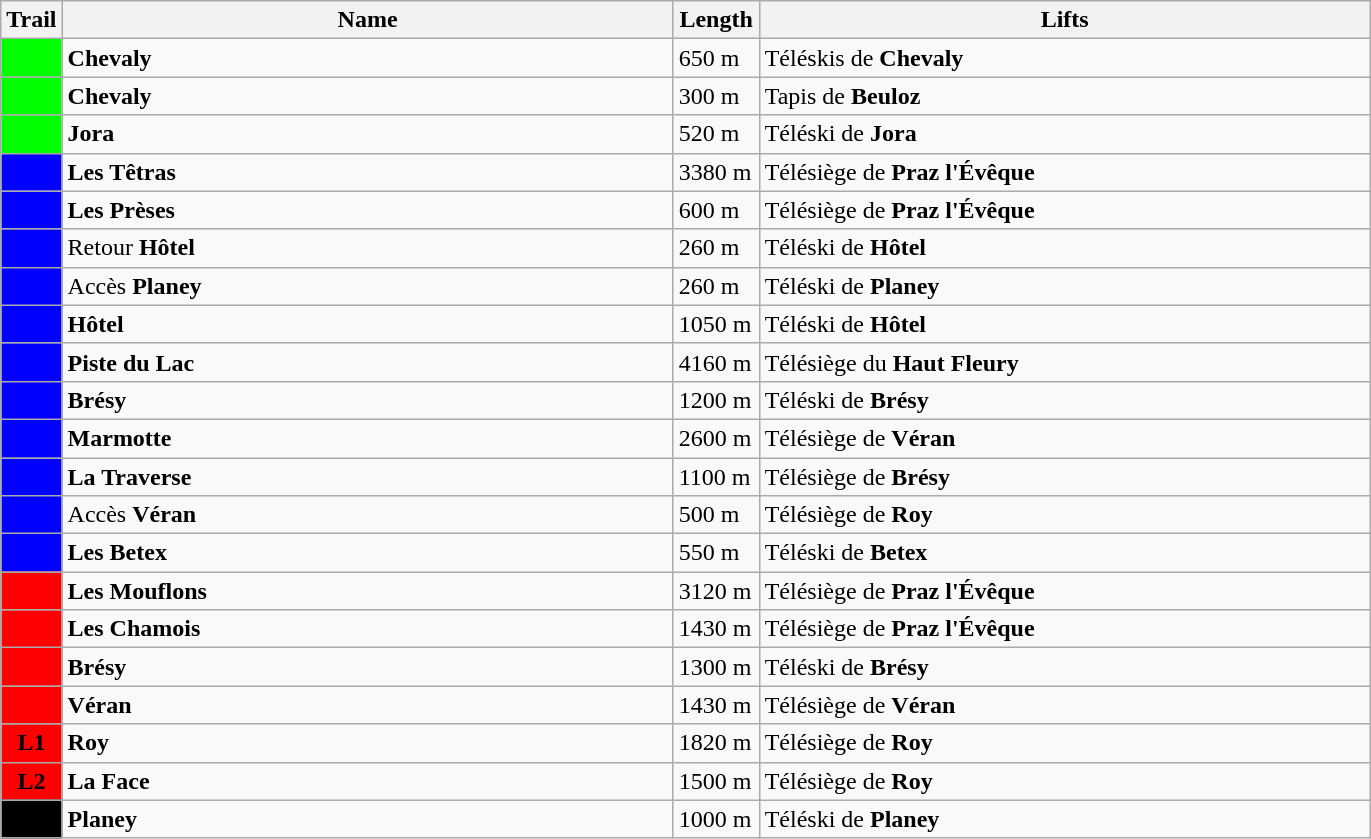<table class="wikitable centre">
<tr>
<th width=10px>Trail</th>
<th width=400px>Name</th>
<th width=50px>Length</th>
<th width=400px>Lifts</th>
</tr>
<tr>
<td bgcolor="#00FF00" align="center"><strong></strong></td>
<td><strong>Chevaly</strong></td>
<td>650 m</td>
<td>Téléskis de <strong>Chevaly</strong></td>
</tr>
<tr>
<td bgcolor="#00FF00" align="center"><strong></strong></td>
<td><strong>Chevaly</strong></td>
<td>300 m</td>
<td>Tapis de <strong>Beuloz</strong></td>
</tr>
<tr>
<td bgcolor="#00FF00" align="center"><strong></strong></td>
<td><strong>Jora</strong></td>
<td>520 m</td>
<td>Téléski de <strong>Jora</strong></td>
</tr>
<tr>
<td bgcolor="#0000FF" align="center"><strong></strong></td>
<td><strong>Les Têtras</strong></td>
<td>3380 m</td>
<td>Télésiège de <strong>Praz l'Évêque</strong></td>
</tr>
<tr>
<td bgcolor="#0000FF" align="center"><strong></strong></td>
<td><strong>Les Prèses</strong></td>
<td>600 m</td>
<td>Télésiège de <strong>Praz l'Évêque</strong></td>
</tr>
<tr>
<td bgcolor="#0000FF" align="center"><strong></strong></td>
<td>Retour <strong>Hôtel</strong></td>
<td>260 m</td>
<td>Téléski de <strong>Hôtel</strong></td>
</tr>
<tr>
<td bgcolor="#0000FF" align="center"><strong></strong></td>
<td>Accès <strong>Planey</strong></td>
<td>260 m</td>
<td>Téléski de <strong>Planey</strong></td>
</tr>
<tr>
<td bgcolor="#0000FF" align="center"><strong></strong></td>
<td><strong>Hôtel</strong></td>
<td>1050 m</td>
<td>Téléski de <strong>Hôtel</strong></td>
</tr>
<tr>
<td bgcolor="#0000FF" align="center"><strong></strong></td>
<td><strong>Piste du Lac</strong></td>
<td>4160 m</td>
<td>Télésiège du <strong>Haut Fleury</strong></td>
</tr>
<tr>
<td bgcolor="#0000FF" align="center"><strong></strong></td>
<td><strong>Brésy</strong></td>
<td>1200 m</td>
<td>Téléski de <strong>Brésy</strong></td>
</tr>
<tr>
<td bgcolor="#0000FF" align="center"><strong></strong></td>
<td><strong>Marmotte</strong></td>
<td>2600 m</td>
<td>Télésiège de <strong>Véran</strong></td>
</tr>
<tr>
<td bgcolor="#0000FF" align="center"><strong></strong></td>
<td><strong>La Traverse</strong></td>
<td>1100 m</td>
<td>Télésiège de <strong>Brésy</strong></td>
</tr>
<tr>
<td bgcolor="#0000FF" align="center"><strong></strong></td>
<td>Accès <strong>Véran</strong></td>
<td>500 m</td>
<td>Télésiège de <strong>Roy</strong></td>
</tr>
<tr>
<td bgcolor="#0000FF" align="center"><strong></strong></td>
<td><strong>Les Betex</strong></td>
<td>550 m</td>
<td>Téléski de <strong>Betex</strong></td>
</tr>
<tr>
<td bgcolor="#FF0000" align="center"><strong></strong></td>
<td><strong>Les Mouflons</strong></td>
<td>3120 m</td>
<td>Télésiège de <strong>Praz l'Évêque</strong></td>
</tr>
<tr>
<td bgcolor="#FF0000" align="center"><strong></strong></td>
<td><strong>Les Chamois</strong></td>
<td>1430 m</td>
<td>Télésiège de <strong>Praz l'Évêque</strong></td>
</tr>
<tr>
<td bgcolor="#FF0000" align="center"><strong></strong></td>
<td><strong>Brésy</strong></td>
<td>1300 m</td>
<td>Téléski de <strong>Brésy</strong></td>
</tr>
<tr>
<td bgcolor="#FF0000" align="center"><strong></strong></td>
<td><strong>Véran</strong></td>
<td>1430 m</td>
<td>Télésiège de <strong>Véran</strong></td>
</tr>
<tr>
<td bgcolor="#FF0000" align="center"><span><strong>L1</strong></span></td>
<td><strong>Roy</strong></td>
<td>1820 m</td>
<td>Télésiège de <strong>Roy</strong></td>
</tr>
<tr>
<td bgcolor="#FF0000" align="center"><span><strong>L2</strong></span></td>
<td><strong>La Face</strong></td>
<td>1500 m</td>
<td>Télésiège de <strong>Roy</strong></td>
</tr>
<tr>
<td bgcolor="#000000" align="center"><span><strong>B1</strong></span></td>
<td><strong>Planey</strong></td>
<td>1000 m</td>
<td> Téléski de <strong>Planey</strong></td>
</tr>
</table>
